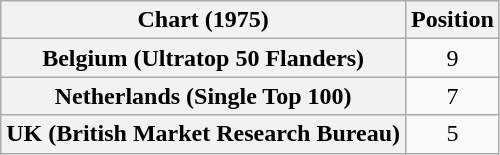<table class="wikitable sortable plainrowheaders" style="text-align:center">
<tr>
<th scope=col>Chart (1975)</th>
<th scope=col>Position</th>
</tr>
<tr>
<th scope="row">Belgium (Ultratop 50 Flanders)</th>
<td align=center>9</td>
</tr>
<tr>
<th scope="row">Netherlands (Single Top 100)</th>
<td align=center>7</td>
</tr>
<tr>
<th scope="row">UK (British Market Research Bureau)</th>
<td align=center>5</td>
</tr>
</table>
